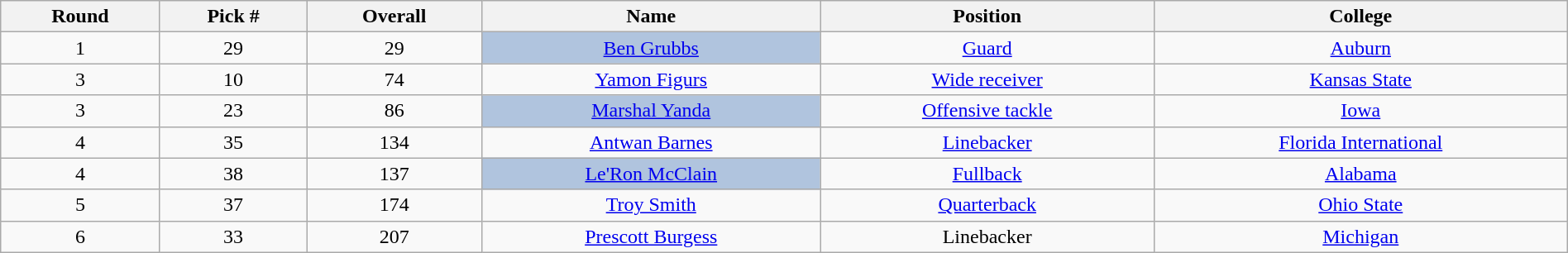<table class="wikitable sortable sortable" style="width: 100%; text-align:center">
<tr>
<th>Round</th>
<th>Pick #</th>
<th>Overall</th>
<th>Name</th>
<th>Position</th>
<th>College</th>
</tr>
<tr>
<td>1</td>
<td>29</td>
<td>29</td>
<td style="background:lightsteelblue;"><a href='#'>Ben Grubbs</a></td>
<td><a href='#'>Guard</a></td>
<td><a href='#'>Auburn</a></td>
</tr>
<tr>
<td>3</td>
<td>10</td>
<td>74</td>
<td><a href='#'>Yamon Figurs</a></td>
<td><a href='#'>Wide receiver</a></td>
<td><a href='#'>Kansas State</a></td>
</tr>
<tr>
<td>3</td>
<td>23</td>
<td>86</td>
<td style="background:lightsteelblue;"><a href='#'>Marshal Yanda</a></td>
<td><a href='#'>Offensive tackle</a></td>
<td><a href='#'>Iowa</a></td>
</tr>
<tr>
<td>4</td>
<td>35</td>
<td>134</td>
<td><a href='#'>Antwan Barnes</a></td>
<td><a href='#'>Linebacker</a></td>
<td><a href='#'>Florida International</a></td>
</tr>
<tr>
<td>4</td>
<td>38</td>
<td>137</td>
<td style="background:lightsteelblue;"><a href='#'>Le'Ron McClain</a></td>
<td><a href='#'>Fullback</a></td>
<td><a href='#'>Alabama</a></td>
</tr>
<tr>
<td>5</td>
<td>37</td>
<td>174</td>
<td><a href='#'>Troy Smith</a></td>
<td><a href='#'>Quarterback</a></td>
<td><a href='#'>Ohio State</a></td>
</tr>
<tr>
<td>6</td>
<td>33</td>
<td>207</td>
<td><a href='#'>Prescott Burgess</a></td>
<td>Linebacker</td>
<td><a href='#'>Michigan</a></td>
</tr>
</table>
